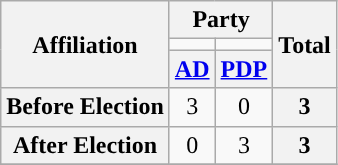<table class="wikitable" style="text-align:center">
<tr>
<th rowspan="3">Affiliation</th>
<th colspan="2">Party</th>
<th rowspan="3">Total</th>
</tr>
<tr>
<td style="background-color:"></td>
<td style="background-color:"></td>
</tr>
<tr>
<th><a href='#'>AD</a></th>
<th><a href='#'>PDP</a></th>
</tr>
<tr>
<th>Before Election</th>
<td>3</td>
<td>0</td>
<th>3</th>
</tr>
<tr>
<th>After Election</th>
<td>0</td>
<td>3</td>
<th>3</th>
</tr>
<tr>
</tr>
</table>
